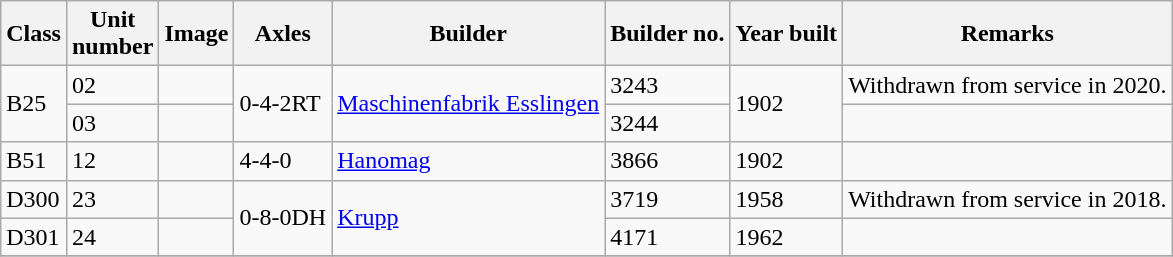<table class="wikitable">
<tr>
<th>Class</th>
<th>Unit<br>number</th>
<th>Image</th>
<th>Axles</th>
<th>Builder</th>
<th>Builder no.</th>
<th>Year built</th>
<th>Remarks</th>
</tr>
<tr>
<td rowspan="2">B25</td>
<td>02</td>
<td></td>
<td rowspan="2">0-4-2RT</td>
<td rowspan="2"> <a href='#'>Maschinenfabrik Esslingen</a></td>
<td>3243</td>
<td rowspan="2">1902</td>
<td>Withdrawn from service in 2020.</td>
</tr>
<tr>
<td>03</td>
<td></td>
<td>3244</td>
<td></td>
</tr>
<tr>
<td>B51</td>
<td>12</td>
<td></td>
<td>4-4-0</td>
<td> <a href='#'>Hanomag</a></td>
<td>3866</td>
<td>1902</td>
<td></td>
</tr>
<tr>
<td>D300</td>
<td>23</td>
<td></td>
<td rowspan="2">0-8-0DH</td>
<td rowspan="2"> <a href='#'>Krupp</a></td>
<td>3719</td>
<td>1958</td>
<td>Withdrawn from service in 2018.</td>
</tr>
<tr>
<td>D301</td>
<td>24</td>
<td></td>
<td>4171</td>
<td>1962</td>
<td></td>
</tr>
<tr>
</tr>
</table>
